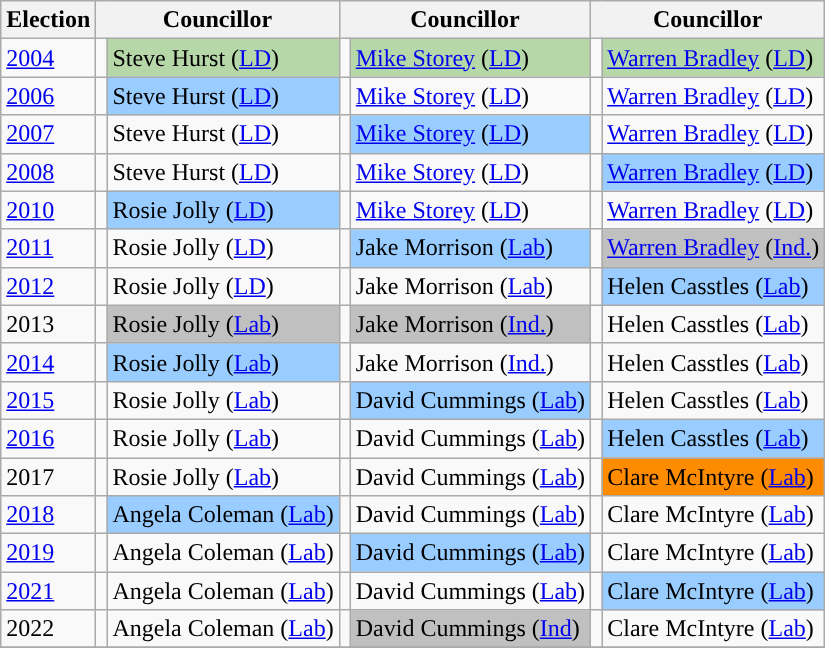<table class="wikitable">
<tr>
<th>Election</th>
<th colspan="2">Councillor</th>
<th colspan="2">Councillor</th>
<th colspan="2">Councillor</th>
</tr>
<tr>
<td><a href='#'>2004</a></td>
<td style="background-color: "></td>
<td bgcolor="#B6D7A8">Steve Hurst (<a href='#'>LD</a>)</td>
<td style="background-color: "></td>
<td bgcolor="#B6D7A8"><a href='#'>Mike Storey</a> (<a href='#'>LD</a>)</td>
<td style="background-color: "></td>
<td bgcolor="#B6D7A8"><a href='#'>Warren Bradley</a> (<a href='#'>LD</a>)</td>
</tr>
<tr>
<td><a href='#'>2006</a></td>
<td style="background-color: "></td>
<td bgcolor="#99CCFF">Steve Hurst (<a href='#'>LD</a>)</td>
<td style="background-color: "></td>
<td><a href='#'>Mike Storey</a> (<a href='#'>LD</a>)</td>
<td style="background-color: "></td>
<td><a href='#'>Warren Bradley</a> (<a href='#'>LD</a>)</td>
</tr>
<tr>
<td><a href='#'>2007</a></td>
<td style="background-color: "></td>
<td>Steve Hurst (<a href='#'>LD</a>)</td>
<td style="background-color: "></td>
<td bgcolor="#99CCFF"><a href='#'>Mike Storey</a> (<a href='#'>LD</a>)</td>
<td style="background-color: "></td>
<td><a href='#'>Warren Bradley</a> (<a href='#'>LD</a>)</td>
</tr>
<tr>
<td><a href='#'>2008</a></td>
<td style="background-color: "></td>
<td>Steve Hurst (<a href='#'>LD</a>)</td>
<td style="background-color: "></td>
<td><a href='#'>Mike Storey</a> (<a href='#'>LD</a>)</td>
<td style="background-color: "></td>
<td bgcolor="#99CCFF"><a href='#'>Warren Bradley</a> (<a href='#'>LD</a>)</td>
</tr>
<tr>
<td><a href='#'>2010</a></td>
<td style="background-color: "></td>
<td bgcolor="#99CCFF">Rosie Jolly (<a href='#'>LD</a>)</td>
<td style="background-color: "></td>
<td><a href='#'>Mike Storey</a> (<a href='#'>LD</a>)</td>
<td style="background-color: "></td>
<td><a href='#'>Warren Bradley</a> (<a href='#'>LD</a>)</td>
</tr>
<tr>
<td><a href='#'>2011</a></td>
<td style="background-color: "></td>
<td>Rosie Jolly (<a href='#'>LD</a>)</td>
<td style="background-color: "></td>
<td bgcolor="#99CCFF">Jake Morrison (<a href='#'>Lab</a>)</td>
<td style="background-color: "></td>
<td bgcolor="#C0C0C0"><a href='#'>Warren Bradley</a> (<a href='#'>Ind.</a>)</td>
</tr>
<tr>
<td><a href='#'>2012</a></td>
<td style="background-color: "></td>
<td>Rosie Jolly (<a href='#'>LD</a>)</td>
<td style="background-color: "></td>
<td>Jake Morrison (<a href='#'>Lab</a>)</td>
<td style="background-color: "></td>
<td bgcolor="#99CCFF">Helen Casstles (<a href='#'>Lab</a>)</td>
</tr>
<tr>
<td>2013</td>
<td style="background-color: "></td>
<td bgcolor="#C0C0C0">Rosie Jolly (<a href='#'>Lab</a>)</td>
<td style="background-color: "></td>
<td bgcolor="#C0C0C0">Jake Morrison (<a href='#'>Ind.</a>)</td>
<td style="background-color: "></td>
<td>Helen Casstles (<a href='#'>Lab</a>)</td>
</tr>
<tr>
<td><a href='#'>2014</a></td>
<td style="background-color: "></td>
<td bgcolor="#99CCFF">Rosie Jolly (<a href='#'>Lab</a>)</td>
<td style="background-color: "></td>
<td>Jake Morrison (<a href='#'>Ind.</a>)</td>
<td style="background-color: "></td>
<td>Helen Casstles (<a href='#'>Lab</a>)</td>
</tr>
<tr>
<td><a href='#'>2015</a></td>
<td style="background-color: "></td>
<td>Rosie Jolly (<a href='#'>Lab</a>)</td>
<td style="background-color: "></td>
<td bgcolor="#99CCFF">David Cummings (<a href='#'>Lab</a>)</td>
<td style="background-color: "></td>
<td>Helen Casstles (<a href='#'>Lab</a>)</td>
</tr>
<tr>
<td><a href='#'>2016</a></td>
<td style="background-color: "></td>
<td>Rosie Jolly (<a href='#'>Lab</a>)</td>
<td style="background-color: "></td>
<td>David Cummings (<a href='#'>Lab</a>)</td>
<td style="background-color: "></td>
<td bgcolor="#99CCFF">Helen Casstles (<a href='#'>Lab</a>)</td>
</tr>
<tr>
<td>2017</td>
<td style="background-color: "></td>
<td>Rosie Jolly (<a href='#'>Lab</a>)</td>
<td style="background-color: "></td>
<td>David Cummings (<a href='#'>Lab</a>)</td>
<td style="background-color: "></td>
<td bgcolor="#FF8C00">Clare McIntyre (<a href='#'>Lab</a>)</td>
</tr>
<tr>
<td><a href='#'>2018</a></td>
<td style="background-color: "></td>
<td bgcolor="#99CCFF">Angela Coleman (<a href='#'>Lab</a>)</td>
<td style="background-color: "></td>
<td>David Cummings (<a href='#'>Lab</a>)</td>
<td style="background-color: "></td>
<td>Clare McIntyre (<a href='#'>Lab</a>)</td>
</tr>
<tr>
<td><a href='#'>2019</a></td>
<td style="background-color: "></td>
<td>Angela Coleman (<a href='#'>Lab</a>)</td>
<td style="background-color: "></td>
<td bgcolor="#99CCFF">David Cummings (<a href='#'>Lab</a>)</td>
<td style="background-color: "></td>
<td>Clare McIntyre (<a href='#'>Lab</a>)</td>
</tr>
<tr>
<td><a href='#'>2021</a></td>
<td style="background-color: "></td>
<td>Angela Coleman (<a href='#'>Lab</a>)</td>
<td style="background-color: "></td>
<td>David Cummings (<a href='#'>Lab</a>)</td>
<td style="background-color: "></td>
<td bgcolor="#99CCFF">Clare McIntyre (<a href='#'>Lab</a>)</td>
</tr>
<tr>
<td>2022</td>
<td style="background-color: "></td>
<td>Angela Coleman (<a href='#'>Lab</a>)</td>
<td style="background-color: "></td>
<td bgcolor="#C0C0C0">David Cummings (<a href='#'>Ind</a>)</td>
<td style="background-color: "></td>
<td>Clare McIntyre (<a href='#'>Lab</a>)</td>
</tr>
<tr>
</tr>
</table>
